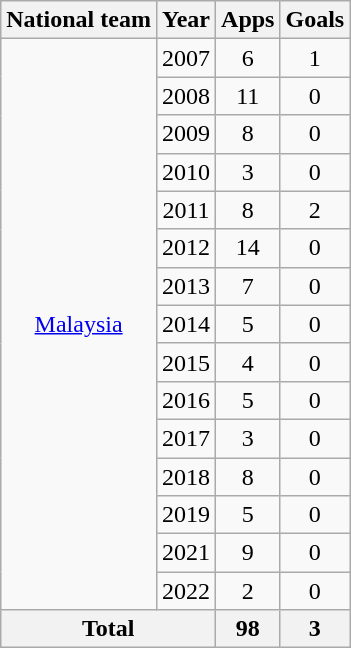<table class=wikitable style="text-align: center;">
<tr>
<th>National team</th>
<th>Year</th>
<th>Apps</th>
<th>Goals</th>
</tr>
<tr>
<td rowspan=15><a href='#'>Malaysia</a></td>
<td>2007</td>
<td>6</td>
<td>1</td>
</tr>
<tr>
<td>2008</td>
<td>11</td>
<td>0</td>
</tr>
<tr>
<td>2009</td>
<td>8</td>
<td>0</td>
</tr>
<tr>
<td>2010</td>
<td>3</td>
<td>0</td>
</tr>
<tr>
<td>2011</td>
<td>8</td>
<td>2</td>
</tr>
<tr>
<td>2012</td>
<td>14</td>
<td>0</td>
</tr>
<tr>
<td>2013</td>
<td>7</td>
<td>0</td>
</tr>
<tr>
<td>2014</td>
<td>5</td>
<td>0</td>
</tr>
<tr>
<td>2015</td>
<td>4</td>
<td>0</td>
</tr>
<tr>
<td>2016</td>
<td>5</td>
<td>0</td>
</tr>
<tr>
<td>2017</td>
<td>3</td>
<td>0</td>
</tr>
<tr>
<td>2018</td>
<td>8</td>
<td>0</td>
</tr>
<tr>
<td>2019</td>
<td>5</td>
<td>0</td>
</tr>
<tr>
<td>2021</td>
<td>9</td>
<td>0</td>
</tr>
<tr>
<td>2022</td>
<td>2</td>
<td>0</td>
</tr>
<tr>
<th colspan=2>Total</th>
<th>98</th>
<th>3</th>
</tr>
</table>
